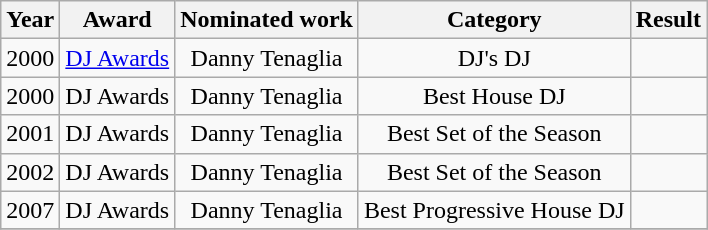<table class="wikitable plainrowheaders" style="text-align:center;">
<tr>
<th>Year</th>
<th>Award</th>
<th>Nominated work</th>
<th>Category</th>
<th>Result</th>
</tr>
<tr>
<td>2000</td>
<td rowspan="1"><a href='#'>DJ Awards</a></td>
<td>Danny Tenaglia</td>
<td>DJ's DJ </td>
<td></td>
</tr>
<tr>
<td rowspan="1">2000</td>
<td rowspan="1">DJ Awards</td>
<td>Danny Tenaglia</td>
<td>Best House DJ </td>
<td></td>
</tr>
<tr>
<td rowspan="1">2001</td>
<td rowspan="1">DJ Awards</td>
<td>Danny Tenaglia</td>
<td>Best Set of the Season</td>
<td></td>
</tr>
<tr>
<td rowspan="1">2002</td>
<td rowspan="1">DJ Awards</td>
<td>Danny Tenaglia</td>
<td>Best Set of the Season</td>
<td></td>
</tr>
<tr>
<td rowspan="1">2007</td>
<td rowspan="1">DJ Awards</td>
<td>Danny Tenaglia</td>
<td>Best Progressive House DJ</td>
<td></td>
</tr>
<tr>
</tr>
</table>
